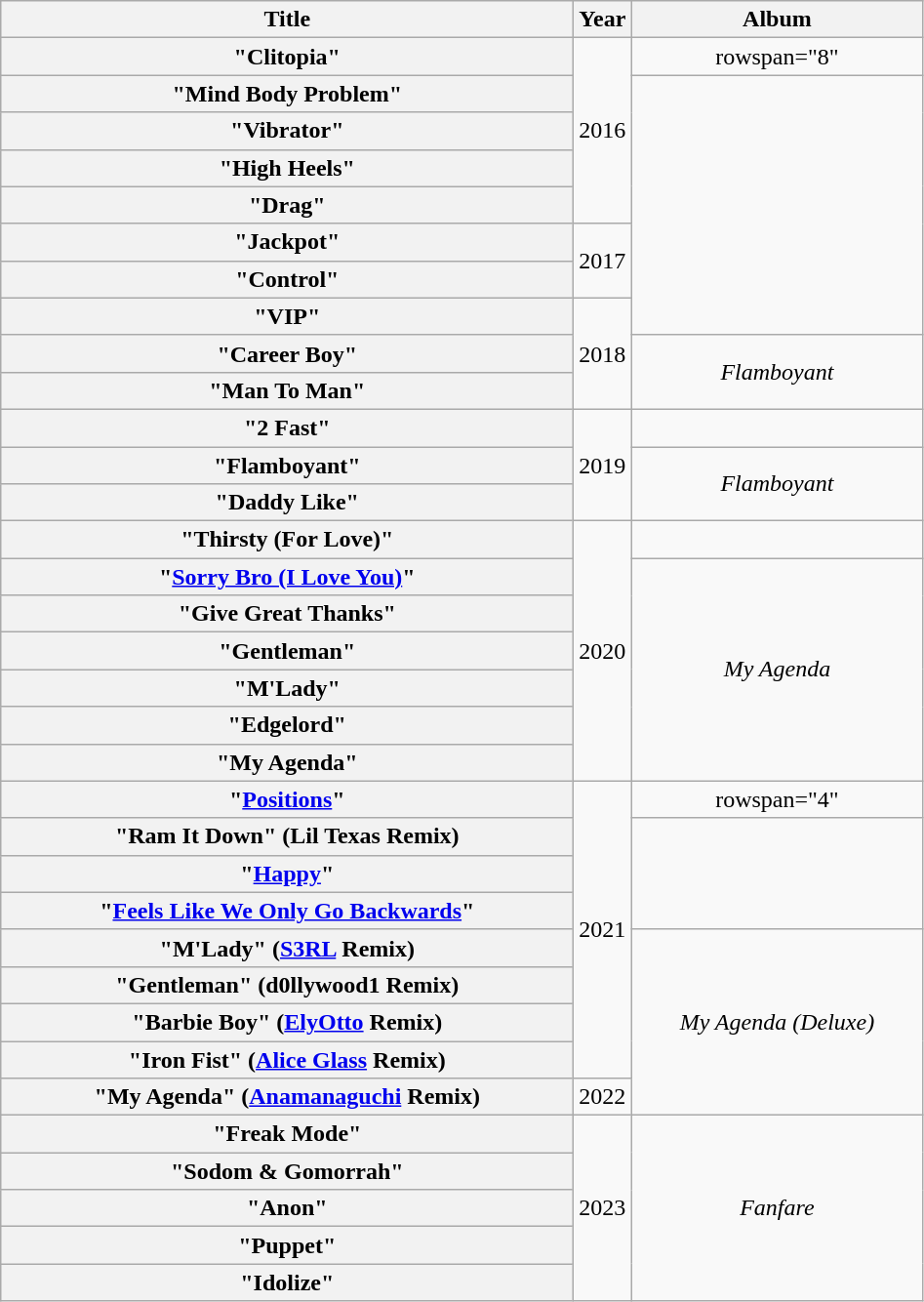<table class="wikitable plainrowheaders" style="text-align:center;">
<tr>
<th scope="col" style="width:24em;">Title</th>
<th scope="col" style="width:1em;">Year</th>
<th scope="col" style="width:12em;">Album</th>
</tr>
<tr>
<th scope="row">"Clitopia"</th>
<td rowspan="5">2016</td>
<td>rowspan="8" </td>
</tr>
<tr>
<th scope="row">"Mind Body Problem"</th>
</tr>
<tr>
<th scope="row">"Vibrator"</th>
</tr>
<tr>
<th scope="row">"High Heels"</th>
</tr>
<tr>
<th scope="row">"Drag"<br></th>
</tr>
<tr>
<th scope="row">"Jackpot"</th>
<td rowspan="2">2017</td>
</tr>
<tr>
<th scope="row">"Control"<br></th>
</tr>
<tr>
<th scope="row">"VIP"<br></th>
<td rowspan="3">2018</td>
</tr>
<tr>
<th scope="row">"Career Boy"</th>
<td rowspan="2"><em>Flamboyant</em></td>
</tr>
<tr>
<th scope="row">"Man To Man"</th>
</tr>
<tr>
<th scope="row">"2 Fast"</th>
<td rowspan="3">2019</td>
<td></td>
</tr>
<tr>
<th scope="row">"Flamboyant"</th>
<td rowspan="2"><em>Flamboyant</em></td>
</tr>
<tr>
<th scope="row">"Daddy Like"</th>
</tr>
<tr>
<th scope="row">"Thirsty (For Love)"</th>
<td rowspan="7">2020</td>
<td></td>
</tr>
<tr>
<th scope="row">"<a href='#'>Sorry Bro (I Love You)</a>"</th>
<td rowspan="6"><em>My Agenda</em></td>
</tr>
<tr>
<th scope="row">"Give Great Thanks"</th>
</tr>
<tr>
<th scope="row">"Gentleman"</th>
</tr>
<tr>
<th scope="row">"M'Lady"</th>
</tr>
<tr>
<th scope="row">"Edgelord"<br></th>
</tr>
<tr>
<th scope="row">"My Agenda"<br></th>
</tr>
<tr>
<th scope="row">"<a href='#'>Positions</a>"</th>
<td rowspan="8">2021</td>
<td>rowspan="4" </td>
</tr>
<tr>
<th scope="row">"Ram It Down" (Lil Texas Remix)<br></th>
</tr>
<tr>
<th scope="row">"<a href='#'>Happy</a>"<br></th>
</tr>
<tr>
<th scope="row">"<a href='#'>Feels Like We Only Go Backwards</a>"</th>
</tr>
<tr>
<th scope="row">"M'Lady" (<a href='#'>S3RL</a> Remix)<br></th>
<td rowspan="5"><em>My Agenda (Deluxe)</em></td>
</tr>
<tr>
<th scope="row">"Gentleman" (d0llywood1 Remix)<br></th>
</tr>
<tr>
<th scope="row">"Barbie Boy" (<a href='#'>ElyOtto</a> Remix)</th>
</tr>
<tr>
<th scope="row">"Iron Fist" (<a href='#'>Alice Glass</a> Remix)<br></th>
</tr>
<tr>
<th scope="row">"My Agenda" (<a href='#'>Anamanaguchi</a> Remix)<br></th>
<td>2022</td>
</tr>
<tr>
<th scope="row">"Freak Mode"</th>
<td rowspan="5">2023</td>
<td rowspan="5"><em>Fanfare</em></td>
</tr>
<tr>
<th scope="row">"Sodom & Gomorrah"</th>
</tr>
<tr>
<th scope="row">"Anon"</th>
</tr>
<tr>
<th scope="row">"Puppet"</th>
</tr>
<tr>
<th scope="row">"Idolize"</th>
</tr>
</table>
